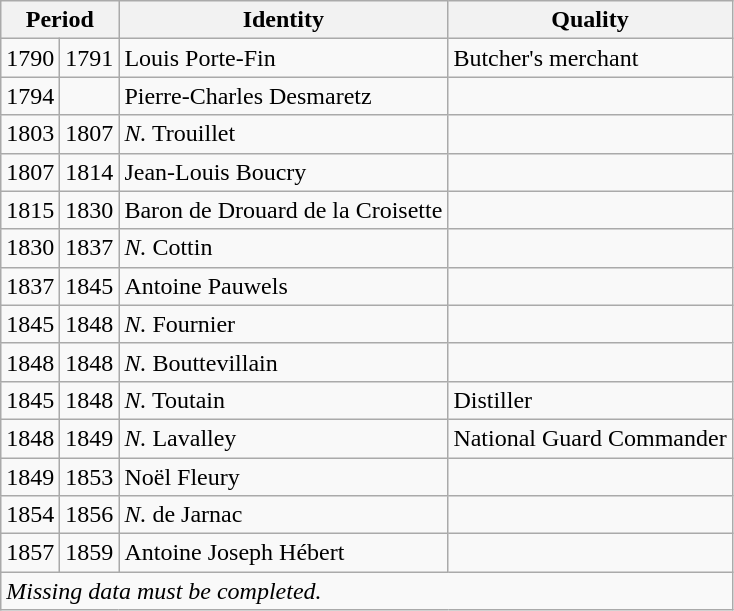<table class="wikitable">
<tr>
<th colspan="2">Period</th>
<th>Identity</th>
<th><strong>Quality</strong></th>
</tr>
<tr>
<td>1790</td>
<td>1791</td>
<td>Louis Porte-Fin</td>
<td>Butcher's merchant</td>
</tr>
<tr>
<td>1794</td>
<td></td>
<td>Pierre-Charles Desmaretz</td>
<td></td>
</tr>
<tr>
<td>1803</td>
<td>1807</td>
<td><em>N.</em> Trouillet</td>
<td></td>
</tr>
<tr>
<td>1807</td>
<td>1814</td>
<td>Jean-Louis Boucry</td>
<td></td>
</tr>
<tr>
<td>1815</td>
<td>1830</td>
<td>Baron de Drouard de la Croisette</td>
<td></td>
</tr>
<tr>
<td>1830</td>
<td>1837</td>
<td><em>N.</em> Cottin</td>
<td></td>
</tr>
<tr>
<td>1837</td>
<td>1845</td>
<td>Antoine Pauwels</td>
<td></td>
</tr>
<tr>
<td>1845</td>
<td>1848</td>
<td><em>N.</em> Fournier</td>
<td></td>
</tr>
<tr>
<td>1848</td>
<td>1848</td>
<td><em>N.</em> Bouttevillain</td>
<td></td>
</tr>
<tr>
<td>1845</td>
<td>1848</td>
<td><em>N.</em> Toutain</td>
<td>Distiller</td>
</tr>
<tr>
<td>1848</td>
<td>1849</td>
<td><em>N.</em> Lavalley</td>
<td>National Guard Commander</td>
</tr>
<tr>
<td>1849</td>
<td>1853</td>
<td>Noël Fleury</td>
<td></td>
</tr>
<tr>
<td>1854</td>
<td>1856</td>
<td><em>N.</em> de Jarnac</td>
<td></td>
</tr>
<tr>
<td>1857</td>
<td>1859</td>
<td>Antoine Joseph Hébert</td>
<td></td>
</tr>
<tr>
<td colspan="4"><em>Missing data must be completed.</em></td>
</tr>
</table>
